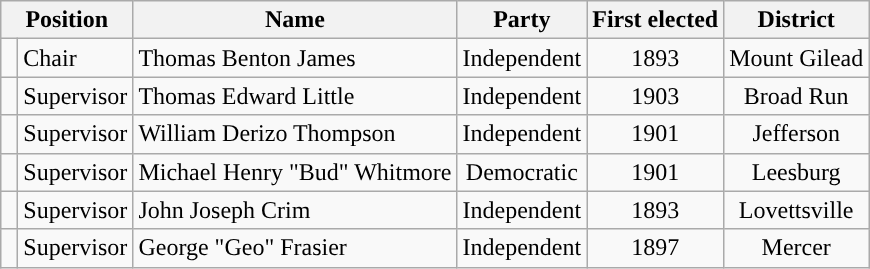<table class="wikitable">
<tr>
<th colspan="2">Position</th>
<th>Name</th>
<th>Party</th>
<th>First elected</th>
<th>District</th>
</tr>
<tr>
<td style="background-color:"> </td>
<td>Chair</td>
<td>Thomas Benton James</td>
<td style="text-align:center;">Independent</td>
<td style="text-align:center;">1893</td>
<td style="text-align:center;">Mount Gilead</td>
</tr>
<tr>
<td style="background-color:"> </td>
<td>Supervisor</td>
<td>Thomas Edward Little</td>
<td style="text-align:center;">Independent</td>
<td style="text-align:center;">1903</td>
<td style="text-align:center;">Broad Run</td>
</tr>
<tr>
<td style="background-color:"> </td>
<td>Supervisor</td>
<td>William Derizo Thompson</td>
<td style="text-align:center;">Independent</td>
<td style="text-align:center;">1901</td>
<td style="text-align:center;">Jefferson</td>
</tr>
<tr>
<td style="background-color:"> </td>
<td>Supervisor</td>
<td>Michael Henry "Bud" Whitmore</td>
<td style="text-align:center;">Democratic</td>
<td style="text-align:center;">1901</td>
<td style="text-align:center;">Leesburg</td>
</tr>
<tr>
<td style="background-color:"> </td>
<td>Supervisor</td>
<td>John Joseph Crim</td>
<td style="text-align:center;">Independent</td>
<td style="text-align:center;">1893</td>
<td style="text-align:center;">Lovettsville</td>
</tr>
<tr>
<td style="background-color:"> </td>
<td>Supervisor</td>
<td>George "Geo" Frasier</td>
<td style="text-align:center;">Independent</td>
<td style="text-align:center;">1897</td>
<td style="text-align:center;">Mercer</td>
</tr>
</table>
